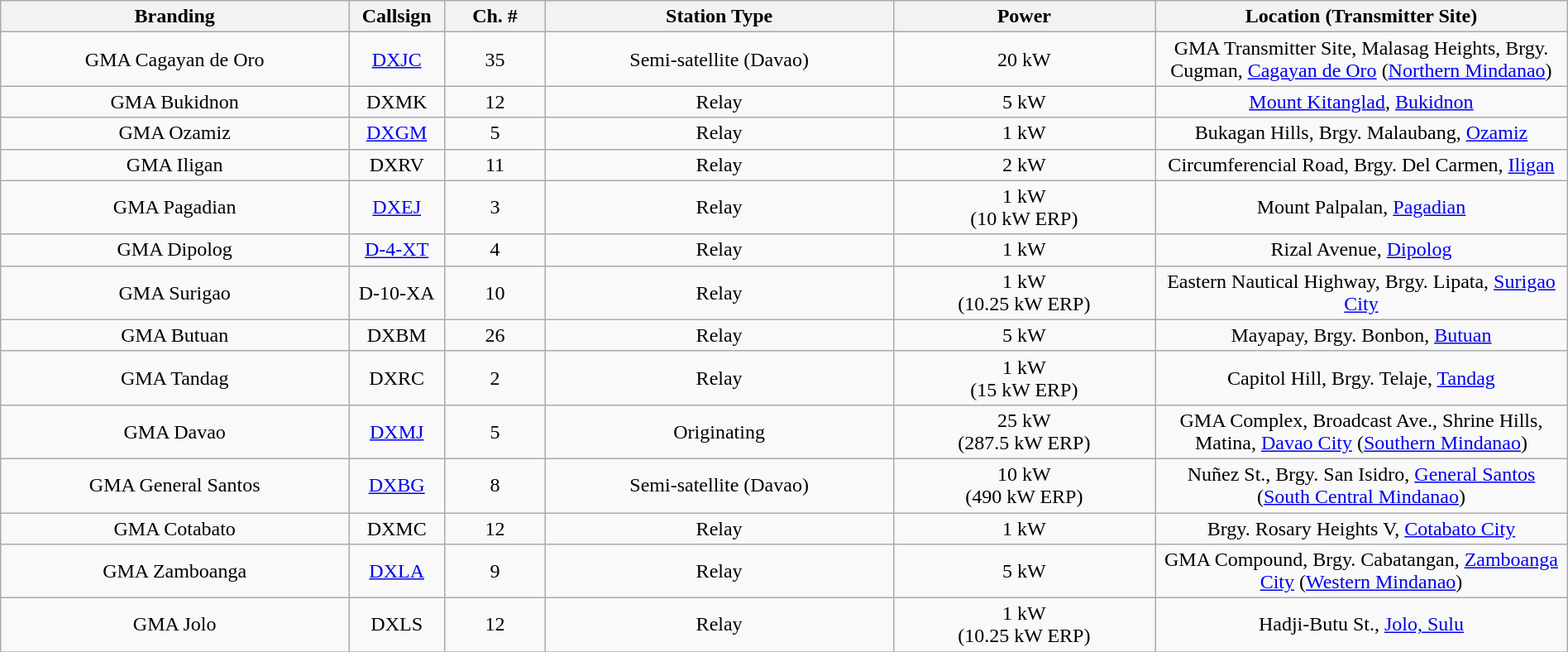<table class="wikitable unsortable" style="width:100%; text-align:center;">
<tr>
<th>Branding</th>
<th width="70px">Callsign</th>
<th>Ch. #</th>
<th>Station Type</th>
<th>Power</th>
<th class="unsortable" width="325px">Location (Transmitter Site)</th>
</tr>
<tr>
<td>GMA Cagayan de Oro</td>
<td><a href='#'>DXJC</a></td>
<td>35</td>
<td>Semi-satellite (Davao)</td>
<td>20 kW</td>
<td>GMA Transmitter Site, Malasag Heights, Brgy. Cugman, <a href='#'>Cagayan de Oro</a> (<a href='#'>Northern Mindanao</a>)</td>
</tr>
<tr>
<td>GMA Bukidnon</td>
<td>DXMK</td>
<td>12</td>
<td>Relay</td>
<td>5 kW</td>
<td><a href='#'>Mount Kitanglad</a>, <a href='#'>Bukidnon</a></td>
</tr>
<tr>
<td>GMA Ozamiz</td>
<td><a href='#'>DXGM</a></td>
<td>5</td>
<td>Relay</td>
<td>1 kW</td>
<td>Bukagan Hills, Brgy. Malaubang, <a href='#'>Ozamiz</a></td>
</tr>
<tr>
<td>GMA Iligan</td>
<td>DXRV</td>
<td>11</td>
<td>Relay</td>
<td>2 kW</td>
<td>Circumferencial Road, Brgy. Del Carmen, <a href='#'>Iligan</a></td>
</tr>
<tr>
<td>GMA Pagadian</td>
<td><a href='#'>DXEJ</a></td>
<td>3</td>
<td>Relay</td>
<td>1 kW <br> (10 kW ERP)</td>
<td>Mount Palpalan, <a href='#'>Pagadian</a></td>
</tr>
<tr>
<td>GMA Dipolog</td>
<td><a href='#'>D-4-XT</a></td>
<td>4</td>
<td>Relay</td>
<td>1 kW</td>
<td>Rizal Avenue, <a href='#'>Dipolog</a></td>
</tr>
<tr>
<td>GMA Surigao</td>
<td>D-10-XA</td>
<td>10</td>
<td>Relay</td>
<td>1 kW <br> (10.25 kW ERP)</td>
<td>Eastern Nautical Highway, Brgy. Lipata, <a href='#'>Surigao City</a></td>
</tr>
<tr>
<td>GMA Butuan</td>
<td>DXBM</td>
<td>26</td>
<td>Relay</td>
<td>5 kW</td>
<td>Mayapay, Brgy. Bonbon, <a href='#'>Butuan</a></td>
</tr>
<tr>
<td>GMA Tandag</td>
<td>DXRC</td>
<td>2</td>
<td>Relay</td>
<td>1 kW <br> (15 kW ERP)</td>
<td>Capitol Hill, Brgy. Telaje, <a href='#'>Tandag</a></td>
</tr>
<tr>
<td>GMA Davao</td>
<td><a href='#'>DXMJ</a></td>
<td>5</td>
<td>Originating</td>
<td>25 kW <br> (287.5 kW ERP)</td>
<td>GMA Complex, Broadcast Ave., Shrine Hills, Matina, <a href='#'>Davao City</a> (<a href='#'>Southern Mindanao</a>)</td>
</tr>
<tr>
<td>GMA General Santos</td>
<td><a href='#'>DXBG</a></td>
<td>8</td>
<td>Semi-satellite (Davao)</td>
<td>10 kW <br> (490 kW ERP)</td>
<td>Nuñez St., Brgy. San Isidro, <a href='#'>General Santos</a> (<a href='#'>South Central Mindanao</a>)</td>
</tr>
<tr>
<td>GMA Cotabato</td>
<td>DXMC</td>
<td>12</td>
<td>Relay</td>
<td>1 kW</td>
<td>Brgy. Rosary Heights V, <a href='#'>Cotabato City</a></td>
</tr>
<tr>
<td>GMA Zamboanga</td>
<td><a href='#'>DXLA</a></td>
<td>9</td>
<td>Relay</td>
<td>5 kW</td>
<td>GMA Compound, Brgy. Cabatangan, <a href='#'>Zamboanga City</a> (<a href='#'>Western Mindanao</a>)</td>
</tr>
<tr>
<td>GMA Jolo</td>
<td>DXLS</td>
<td>12</td>
<td>Relay</td>
<td>1 kW <br> (10.25 kW ERP)</td>
<td>Hadji-Butu St., <a href='#'>Jolo, Sulu</a></td>
</tr>
<tr>
</tr>
</table>
